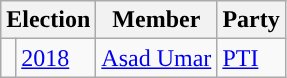<table class="wikitable">
<tr>
<th colspan="2">Election</th>
<th>Member</th>
<th>Party</th>
</tr>
<tr>
<td style="background-color: "></td>
<td><a href='#'>2018</a></td>
<td><a href='#'>Asad Umar</a></td>
<td><a href='#'>PTI</a></td>
</tr>
</table>
